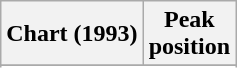<table class="wikitable sortable">
<tr>
<th align="left">Chart (1993)</th>
<th align="center">Peak<br>position</th>
</tr>
<tr>
</tr>
<tr>
</tr>
</table>
